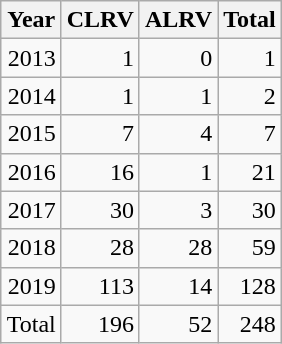<table class="wikitable" align="right" style="text-align: right">
<tr>
<th>Year</th>
<th>CLRV</th>
<th>ALRV</th>
<th>Total</th>
</tr>
<tr>
<td>2013</td>
<td>1</td>
<td>0</td>
<td>1</td>
</tr>
<tr>
<td>2014</td>
<td>1</td>
<td>1</td>
<td>2</td>
</tr>
<tr>
<td>2015</td>
<td>7</td>
<td>4</td>
<td>7</td>
</tr>
<tr>
<td>2016</td>
<td>16</td>
<td>1</td>
<td>21</td>
</tr>
<tr>
<td>2017</td>
<td>30</td>
<td>3</td>
<td>30</td>
</tr>
<tr>
<td>2018</td>
<td>28</td>
<td>28</td>
<td>59</td>
</tr>
<tr>
<td>2019</td>
<td>113</td>
<td>14</td>
<td>128</td>
</tr>
<tr>
<td>Total</td>
<td>196</td>
<td>52</td>
<td>248</td>
</tr>
</table>
